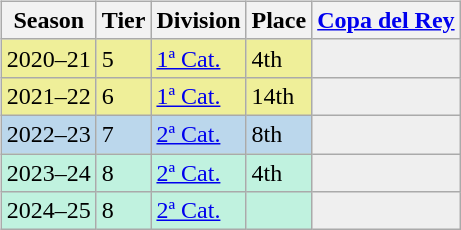<table>
<tr>
<td valign="top" width=0%><br><table class="wikitable">
<tr style="background:#f0f6fa;">
<th>Season</th>
<th>Tier</th>
<th>Division</th>
<th>Place</th>
<th><a href='#'>Copa del Rey</a></th>
</tr>
<tr>
<td style="background:#EFEF99;">2020–21</td>
<td style="background:#EFEF99;">5</td>
<td style="background:#EFEF99;"><a href='#'>1ª Cat.</a></td>
<td style="background:#EFEF99;">4th</td>
<th style="background:#efefef;"></th>
</tr>
<tr>
<td style="background:#EFEF99;">2021–22</td>
<td style="background:#EFEF99;">6</td>
<td style="background:#EFEF99;"><a href='#'>1ª Cat.</a></td>
<td style="background:#EFEF99;">14th</td>
<th style="background:#efefef;"></th>
</tr>
<tr>
<td style="background:#BBD7EC;">2022–23</td>
<td style="background:#BBD7EC;">7</td>
<td style="background:#BBD7EC;"><a href='#'>2ª Cat.</a></td>
<td style="background:#BBD7EC;">8th</td>
<td style="background:#efefef;"></td>
</tr>
<tr>
<td style="background:#C0F2DF;">2023–24</td>
<td style="background:#C0F2DF;">8</td>
<td style="background:#C0F2DF;"><a href='#'>2ª Cat.</a></td>
<td style="background:#C0F2DF;">4th</td>
<th style="background:#efefef;"></th>
</tr>
<tr>
<td style="background:#C0F2DF;">2024–25</td>
<td style="background:#C0F2DF;">8</td>
<td style="background:#C0F2DF;"><a href='#'>2ª Cat.</a></td>
<td style="background:#C0F2DF;"></td>
<th style="background:#efefef;"></th>
</tr>
</table>
</td>
</tr>
</table>
